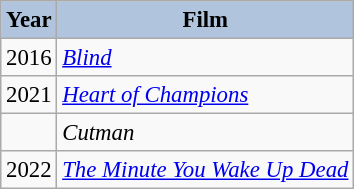<table class="wikitable" style="font-size:95%;">
<tr align="center">
<th style="background:#B0C4DE;">Year</th>
<th style="background:#B0C4DE;">Film</th>
</tr>
<tr>
<td>2016</td>
<td><em><a href='#'>Blind</a></em></td>
</tr>
<tr>
<td>2021</td>
<td><em><a href='#'>Heart of Champions</a></em></td>
</tr>
<tr>
<td style="text-align:center;"></td>
<td><em>Cutman</em></td>
</tr>
<tr>
<td>2022</td>
<td><em><a href='#'>The Minute You Wake Up Dead</a></em></td>
</tr>
</table>
